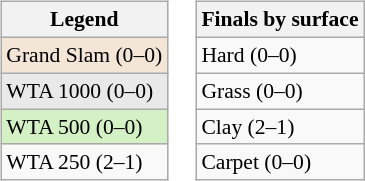<table>
<tr valign=top>
<td><br><table class="wikitable" style="font-size:90%;">
<tr>
<th>Legend</th>
</tr>
<tr>
<td style="background:#f3e6d7;">Grand Slam (0–0)</td>
</tr>
<tr>
<td style="background:#e9e9e9;">WTA 1000 (0–0)</td>
</tr>
<tr>
<td style="background:#d4f1c5;">WTA 500 (0–0)</td>
</tr>
<tr>
<td>WTA 250 (2–1)</td>
</tr>
</table>
</td>
<td><br><table class="wikitable" style="font-size:90%;">
<tr>
<th>Finals by surface</th>
</tr>
<tr>
<td>Hard (0–0)</td>
</tr>
<tr>
<td>Grass (0–0)</td>
</tr>
<tr>
<td>Clay (2–1)</td>
</tr>
<tr>
<td>Carpet (0–0)</td>
</tr>
</table>
</td>
</tr>
</table>
